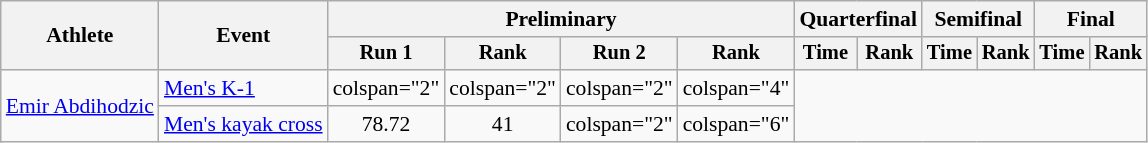<table class="wikitable" style="font-size:90%; text-align:center">
<tr>
<th rowspan="2">Athlete</th>
<th rowspan="2">Event</th>
<th colspan="4">Preliminary</th>
<th colspan="2">Quarterfinal</th>
<th colspan="2">Semifinal</th>
<th colspan="2">Final</th>
</tr>
<tr style="font-size:95%">
<th>Run 1</th>
<th>Rank</th>
<th>Run 2</th>
<th>Rank</th>
<th>Time</th>
<th>Rank</th>
<th>Time</th>
<th>Rank</th>
<th>Time</th>
<th>Rank</th>
</tr>
<tr>
<td rowspan="2" align="left"><a href='#'>Emir Abdihodzic</a></td>
<td align="left"><a href='#'>Men's K-1</a></td>
<td>colspan="2" </td>
<td>colspan="2" </td>
<td>colspan="2" </td>
<td>colspan="4" </td>
</tr>
<tr>
<td align="left"><a href='#'>Men's kayak cross</a></td>
<td>78.72</td>
<td>41</td>
<td>colspan="2" </td>
<td>colspan="6" </td>
</tr>
</table>
